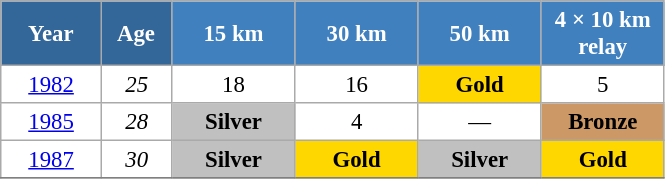<table class="wikitable" style="font-size:95%; text-align:center; border:grey solid 1px; border-collapse:collapse; background:#ffffff;">
<tr>
<th style="background-color:#369; color:white; width:60px;"> Year </th>
<th style="background-color:#369; color:white; width:40px;"> Age </th>
<th style="background-color:#4180be; color:white; width:75px;"> 15 km </th>
<th style="background-color:#4180be; color:white; width:75px;"> 30 km </th>
<th style="background-color:#4180be; color:white; width:75px;"> 50 km </th>
<th style="background-color:#4180be; color:white; width:75px;"> 4 × 10 km <br> relay </th>
</tr>
<tr>
<td><a href='#'>1982</a></td>
<td><em>25</em></td>
<td>18</td>
<td>16</td>
<td style="background:gold;"><strong>Gold</strong></td>
<td>5</td>
</tr>
<tr>
<td><a href='#'>1985</a></td>
<td><em>28</em></td>
<td style="background:silver;"><strong>Silver</strong></td>
<td>4</td>
<td>—</td>
<td bgcolor="cc9966"><strong>Bronze</strong></td>
</tr>
<tr>
<td><a href='#'>1987</a></td>
<td><em>30</em></td>
<td style="background:silver;"><strong>Silver</strong></td>
<td style="background:gold;"><strong>Gold</strong></td>
<td style="background:silver;"><strong>Silver</strong></td>
<td style="background:gold;"><strong>Gold</strong></td>
</tr>
<tr>
</tr>
</table>
